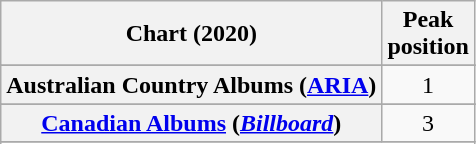<table class="wikitable sortable plainrowheaders" style="text-align:center">
<tr>
<th scope="col">Chart (2020)</th>
<th scope="col">Peak<br>position</th>
</tr>
<tr>
</tr>
<tr>
<th scope="row">Australian Country Albums (<a href='#'>ARIA</a>)</th>
<td>1</td>
</tr>
<tr>
</tr>
<tr>
</tr>
<tr>
<th scope="row"><a href='#'>Canadian Albums</a> (<em><a href='#'>Billboard</a></em>)</th>
<td>3</td>
</tr>
<tr>
</tr>
<tr>
</tr>
<tr>
</tr>
<tr>
</tr>
<tr>
</tr>
<tr>
</tr>
<tr>
</tr>
<tr>
</tr>
<tr>
</tr>
<tr>
</tr>
<tr>
</tr>
<tr>
</tr>
</table>
